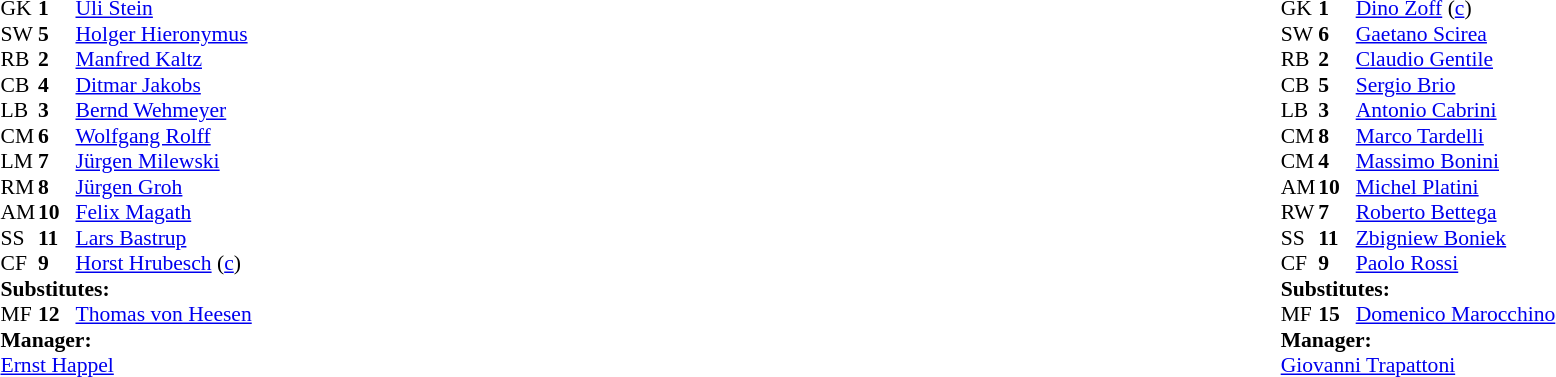<table width="100%">
<tr>
<td valign="top" width="40%"><br><table style="font-size:90%" cellspacing="0" cellpadding="0">
<tr>
<th width=25></th>
<th width=25></th>
</tr>
<tr>
<td>GK</td>
<td><strong>1</strong></td>
<td> <a href='#'>Uli Stein</a></td>
</tr>
<tr>
<td>SW</td>
<td><strong>5</strong></td>
<td> <a href='#'>Holger Hieronymus</a></td>
</tr>
<tr>
<td>RB</td>
<td><strong>2</strong></td>
<td> <a href='#'>Manfred Kaltz</a></td>
</tr>
<tr>
<td>CB</td>
<td><strong>4</strong></td>
<td> <a href='#'>Ditmar Jakobs</a></td>
</tr>
<tr>
<td>LB</td>
<td><strong>3</strong></td>
<td> <a href='#'>Bernd Wehmeyer</a></td>
</tr>
<tr>
<td>CM</td>
<td><strong>6</strong></td>
<td> <a href='#'>Wolfgang Rolff</a></td>
<td></td>
</tr>
<tr>
<td>LM</td>
<td><strong>7</strong></td>
<td> <a href='#'>Jürgen Milewski</a></td>
</tr>
<tr>
<td>RM</td>
<td><strong>8</strong></td>
<td> <a href='#'>Jürgen Groh</a></td>
<td></td>
</tr>
<tr>
<td>AM</td>
<td><strong>10</strong></td>
<td> <a href='#'>Felix Magath</a></td>
</tr>
<tr>
<td>SS</td>
<td><strong>11</strong></td>
<td> <a href='#'>Lars Bastrup</a></td>
<td></td>
<td></td>
</tr>
<tr>
<td>CF</td>
<td><strong>9</strong></td>
<td> <a href='#'>Horst Hrubesch</a> (<a href='#'>c</a>)</td>
</tr>
<tr>
<td colspan=3><strong>Substitutes:</strong></td>
</tr>
<tr>
<td>MF</td>
<td><strong>12</strong></td>
<td> <a href='#'>Thomas von Heesen</a></td>
<td></td>
<td></td>
</tr>
<tr>
<td colspan=3><strong>Manager:</strong></td>
</tr>
<tr>
<td colspan=4> <a href='#'>Ernst Happel</a></td>
</tr>
</table>
</td>
<td valign="top"></td>
<td valign="top" width=50%><br><table style=font-size:90% cellspacing=0 cellpadding=0 align=center>
<tr>
<th width=25></th>
<th width=25></th>
</tr>
<tr>
<td>GK</td>
<td><strong>1</strong></td>
<td> <a href='#'>Dino Zoff</a> (<a href='#'>c</a>)</td>
</tr>
<tr>
<td>SW</td>
<td><strong>6</strong></td>
<td> <a href='#'>Gaetano Scirea</a></td>
</tr>
<tr>
<td>RB</td>
<td><strong>2</strong></td>
<td> <a href='#'>Claudio Gentile</a></td>
</tr>
<tr>
<td>CB</td>
<td><strong>5</strong></td>
<td> <a href='#'>Sergio Brio</a></td>
</tr>
<tr>
<td>LB</td>
<td><strong>3</strong></td>
<td> <a href='#'>Antonio Cabrini</a></td>
<td></td>
</tr>
<tr>
<td>CM</td>
<td><strong>8</strong></td>
<td> <a href='#'>Marco Tardelli</a></td>
</tr>
<tr>
<td>CM</td>
<td><strong>4</strong></td>
<td> <a href='#'>Massimo Bonini</a></td>
<td></td>
</tr>
<tr>
<td>AM</td>
<td><strong>10</strong></td>
<td> <a href='#'>Michel Platini</a></td>
</tr>
<tr>
<td>RW</td>
<td><strong>7</strong></td>
<td> <a href='#'>Roberto Bettega</a></td>
</tr>
<tr>
<td>SS</td>
<td><strong>11</strong></td>
<td> <a href='#'>Zbigniew Boniek</a></td>
</tr>
<tr>
<td>CF</td>
<td><strong>9</strong></td>
<td> <a href='#'>Paolo Rossi</a></td>
<td></td>
<td></td>
</tr>
<tr>
<td colspan=3><strong>Substitutes:</strong></td>
</tr>
<tr>
<td>MF</td>
<td><strong>15</strong></td>
<td> <a href='#'>Domenico Marocchino</a></td>
<td></td>
<td></td>
</tr>
<tr>
<td colspan=3><strong>Manager:</strong></td>
</tr>
<tr>
<td colspan=4> <a href='#'>Giovanni Trapattoni</a></td>
</tr>
</table>
</td>
</tr>
</table>
